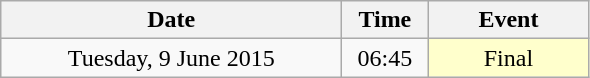<table class = "wikitable" style="text-align:center;">
<tr>
<th width=220>Date</th>
<th width=50>Time</th>
<th width=100>Event</th>
</tr>
<tr>
<td>Tuesday, 9 June 2015</td>
<td>06:45</td>
<td bgcolor=ffffcc>Final</td>
</tr>
</table>
